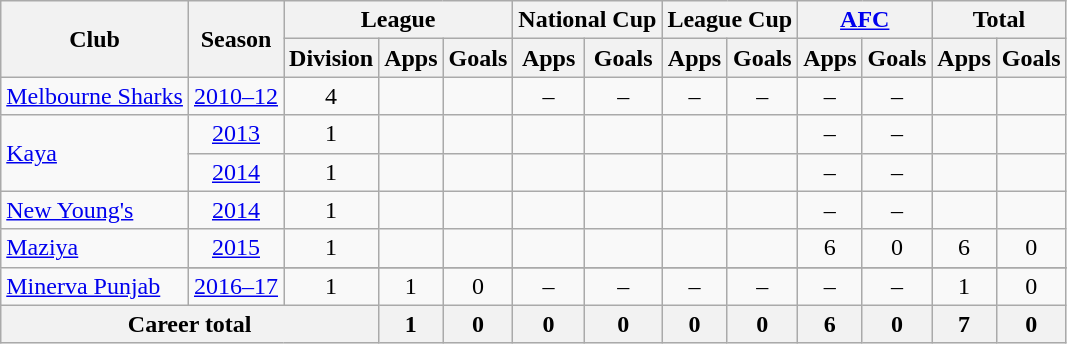<table class="wikitable" style="text-align: center;">
<tr>
<th rowspan="2">Club</th>
<th rowspan="2">Season</th>
<th colspan="3">League</th>
<th colspan="2">National Cup</th>
<th colspan="2">League Cup</th>
<th colspan="2"><a href='#'>AFC</a></th>
<th colspan="2">Total</th>
</tr>
<tr>
<th>Division</th>
<th>Apps</th>
<th>Goals</th>
<th>Apps</th>
<th>Goals</th>
<th>Apps</th>
<th>Goals</th>
<th>Apps</th>
<th>Goals</th>
<th>Apps</th>
<th>Goals</th>
</tr>
<tr>
<td rowspan="1" style="text-align: left;"><a href='#'>Melbourne Sharks</a></td>
<td><a href='#'>2010–12</a></td>
<td>4</td>
<td></td>
<td></td>
<td>–</td>
<td>–</td>
<td>–</td>
<td>–</td>
<td>–</td>
<td>–</td>
<td></td>
<td></td>
</tr>
<tr>
<td rowspan="2" style="text-align: left;"><a href='#'>Kaya</a></td>
<td><a href='#'>2013</a></td>
<td>1</td>
<td></td>
<td></td>
<td></td>
<td></td>
<td></td>
<td></td>
<td>–</td>
<td>–</td>
<td></td>
<td></td>
</tr>
<tr>
<td><a href='#'>2014</a></td>
<td>1</td>
<td></td>
<td></td>
<td></td>
<td></td>
<td></td>
<td></td>
<td>–</td>
<td>–</td>
<td></td>
<td></td>
</tr>
<tr>
<td rowspan="1" style="text-align: left;"><a href='#'>New Young's</a></td>
<td><a href='#'>2014</a></td>
<td>1</td>
<td></td>
<td></td>
<td></td>
<td></td>
<td></td>
<td></td>
<td>–</td>
<td>–</td>
<td></td>
<td></td>
</tr>
<tr>
<td rowspan="2" style="text-align: left;"><a href='#'>Maziya</a></td>
<td><a href='#'>2015</a></td>
<td>1</td>
<td></td>
<td></td>
<td></td>
<td></td>
<td></td>
<td></td>
<td>6</td>
<td>0</td>
<td>6</td>
<td>0</td>
</tr>
<tr>
</tr>
<tr>
<td rowspan="1" style="text-align: left;"><a href='#'>Minerva Punjab</a></td>
<td><a href='#'>2016–17</a></td>
<td>1</td>
<td>1</td>
<td>0</td>
<td>–</td>
<td>–</td>
<td>–</td>
<td>–</td>
<td>–</td>
<td>–</td>
<td>1</td>
<td>0</td>
</tr>
<tr>
<th colspan="3">Career total</th>
<th>1</th>
<th>0</th>
<th>0</th>
<th>0</th>
<th>0</th>
<th>0</th>
<th>6</th>
<th>0</th>
<th>7</th>
<th>0</th>
</tr>
</table>
